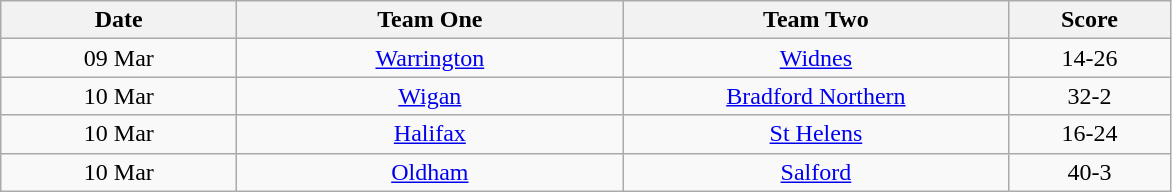<table class="wikitable" style="text-align: center">
<tr>
<th width=150>Date</th>
<th width=250>Team One</th>
<th width=250>Team Two</th>
<th width=100>Score</th>
</tr>
<tr>
<td>09 Mar</td>
<td><a href='#'>Warrington</a></td>
<td><a href='#'>Widnes</a></td>
<td>14-26</td>
</tr>
<tr>
<td>10 Mar</td>
<td><a href='#'>Wigan</a></td>
<td><a href='#'>Bradford Northern</a></td>
<td>32-2</td>
</tr>
<tr>
<td>10 Mar</td>
<td><a href='#'>Halifax</a></td>
<td><a href='#'>St Helens</a></td>
<td>16-24</td>
</tr>
<tr>
<td>10 Mar</td>
<td><a href='#'>Oldham</a></td>
<td><a href='#'>Salford</a></td>
<td>40-3</td>
</tr>
</table>
